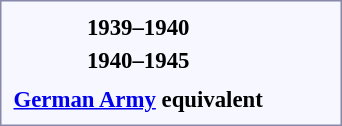<table style="border:1px solid #8888aa; background-color:#f7f8ff; padding:5px; font-size:95%; margin: 0px 12px 12px 0px; text-align:center;">
<tr>
<td rowspan=2><strong>1939–1940</strong></td>
<td colspan=4 rowspan=4></td>
<td colspan=2 rowspan=3></td>
<td colspan=2 rowspan=3></td>
<td colspan=2 rowspan=3></td>
<td colspan=2></td>
<td colspan=2></td>
<td colspan=2></td>
<td></td>
<td></td>
<td colspan=3></td>
<td colspan=3></td>
</tr>
<tr style="text-align:center;">
<td colspan=6></td>
<td></td>
<td></td>
<td colspan=6></td>
</tr>
<tr>
<td rowspan=2><strong>1940–1945</strong></td>
<td colspan=2></td>
<td colspan=2></td>
<td colspan=2></td>
<td></td>
<td></td>
<td colspan=3></td>
<td colspan=3></td>
</tr>
<tr>
<td colspan=2></td>
<td colspan=2></td>
<td colspan=2></td>
<td colspan=2></td>
<td colspan=2></td>
<td colspan=2></td>
<td></td>
<td></td>
<td colspan=3></td>
<td colspan=3></td>
</tr>
<tr>
<td colspan=25></td>
</tr>
<tr>
<td><strong><a href='#'>German Army</a> equivalent</strong></td>
<td colspan=4></td>
<td colspan=2></td>
<td colspan=2></td>
<td colspan=2></td>
<td colspan=2></td>
<td colspan=2></td>
<td colspan=2></td>
<td colspan=2></td>
<td colspan=3></td>
<td colspan=3></td>
</tr>
</table>
